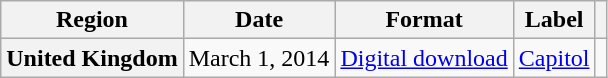<table class="wikitable plainrowheaders">
<tr>
<th scope="col">Region</th>
<th scope="col">Date</th>
<th scope="col">Format</th>
<th scope="col">Label</th>
<th scope="col"></th>
</tr>
<tr>
<th scope="row">United Kingdom</th>
<td>March 1, 2014</td>
<td><a href='#'>Digital download</a></td>
<td><a href='#'>Capitol</a></td>
<td align="center"></td>
</tr>
</table>
